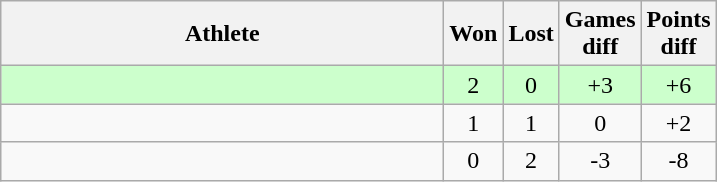<table class="wikitable">
<tr>
<th style="width:18em">Athlete</th>
<th>Won</th>
<th>Lost</th>
<th>Games<br>diff</th>
<th>Points<br>diff</th>
</tr>
<tr bgcolor="#ccffcc">
<td></td>
<td align="center">2</td>
<td align="center">0</td>
<td align="center">+3</td>
<td align="center">+6</td>
</tr>
<tr>
<td></td>
<td align="center">1</td>
<td align="center">1</td>
<td align="center">0</td>
<td align="center">+2</td>
</tr>
<tr>
<td></td>
<td align="center">0</td>
<td align="center">2</td>
<td align="center">-3</td>
<td align="center">-8</td>
</tr>
</table>
